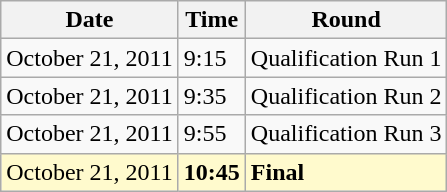<table class="wikitable">
<tr>
<th>Date</th>
<th>Time</th>
<th>Round</th>
</tr>
<tr>
<td>October 21, 2011</td>
<td>9:15</td>
<td>Qualification Run 1</td>
</tr>
<tr>
<td>October 21, 2011</td>
<td>9:35</td>
<td>Qualification Run 2</td>
</tr>
<tr>
<td>October 21, 2011</td>
<td>9:55</td>
<td>Qualification Run 3</td>
</tr>
<tr style=background:lemonchiffon>
<td>October 21, 2011</td>
<td><strong>10:45</strong></td>
<td><strong>Final</strong></td>
</tr>
</table>
